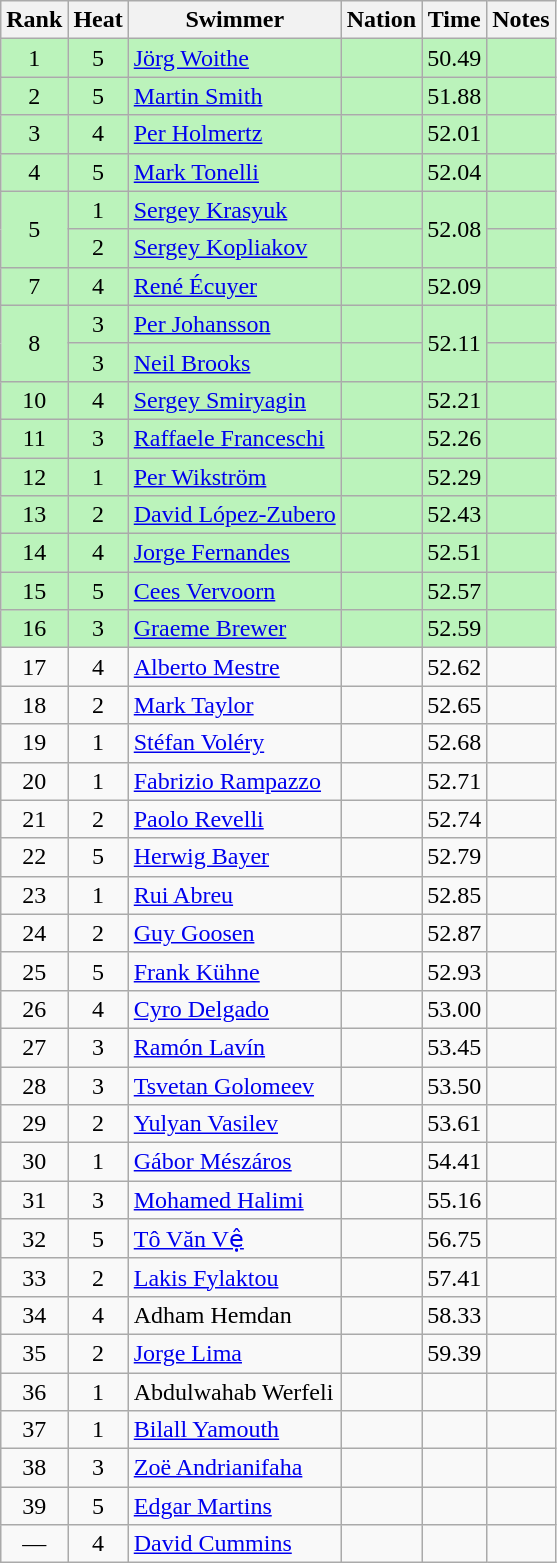<table class="wikitable sortable" style="text-align:center">
<tr>
<th>Rank</th>
<th>Heat</th>
<th>Swimmer</th>
<th>Nation</th>
<th>Time</th>
<th>Notes</th>
</tr>
<tr bgcolor=bbf3bb>
<td>1</td>
<td>5</td>
<td align=left><a href='#'>Jörg Woithe</a></td>
<td align=left></td>
<td>50.49</td>
<td></td>
</tr>
<tr bgcolor=bbf3bb>
<td>2</td>
<td>5</td>
<td align=left><a href='#'>Martin Smith</a></td>
<td align=left></td>
<td>51.88</td>
<td></td>
</tr>
<tr bgcolor=bbf3bb>
<td>3</td>
<td>4</td>
<td align=left><a href='#'>Per Holmertz</a></td>
<td align=left></td>
<td>52.01</td>
<td></td>
</tr>
<tr bgcolor=bbf3bb>
<td>4</td>
<td>5</td>
<td align=left><a href='#'>Mark Tonelli</a></td>
<td align=left></td>
<td>52.04</td>
<td></td>
</tr>
<tr bgcolor=bbf3bb>
<td rowspan=2>5</td>
<td>1</td>
<td align=left><a href='#'>Sergey Krasyuk</a></td>
<td align=left></td>
<td rowspan=2>52.08</td>
<td></td>
</tr>
<tr bgcolor=bbf3bb>
<td>2</td>
<td align=left><a href='#'>Sergey Kopliakov</a></td>
<td align=left></td>
<td></td>
</tr>
<tr bgcolor=bbf3bb>
<td>7</td>
<td>4</td>
<td align=left><a href='#'>René Écuyer</a></td>
<td align=left></td>
<td>52.09</td>
<td></td>
</tr>
<tr bgcolor=bbf3bb>
<td rowspan=2>8</td>
<td>3</td>
<td align=left><a href='#'>Per Johansson</a></td>
<td align=left></td>
<td rowspan=2>52.11</td>
<td></td>
</tr>
<tr bgcolor=bbf3bb>
<td>3</td>
<td align=left><a href='#'>Neil Brooks</a></td>
<td align=left></td>
<td></td>
</tr>
<tr bgcolor=bbf3bb>
<td>10</td>
<td>4</td>
<td align=left><a href='#'>Sergey Smiryagin</a></td>
<td align=left></td>
<td>52.21</td>
<td></td>
</tr>
<tr bgcolor=bbf3bb>
<td>11</td>
<td>3</td>
<td align=left><a href='#'>Raffaele Franceschi</a></td>
<td align=left></td>
<td>52.26</td>
<td></td>
</tr>
<tr bgcolor=bbf3bb>
<td>12</td>
<td>1</td>
<td align=left><a href='#'>Per Wikström</a></td>
<td align=left></td>
<td>52.29</td>
<td></td>
</tr>
<tr bgcolor=bbf3bb>
<td>13</td>
<td>2</td>
<td align=left><a href='#'>David López-Zubero</a></td>
<td align=left></td>
<td>52.43</td>
<td></td>
</tr>
<tr bgcolor=bbf3bb>
<td>14</td>
<td>4</td>
<td align=left><a href='#'>Jorge Fernandes</a></td>
<td align=left></td>
<td>52.51</td>
<td></td>
</tr>
<tr bgcolor=bbf3bb>
<td>15</td>
<td>5</td>
<td align=left><a href='#'>Cees Vervoorn</a></td>
<td align=left></td>
<td>52.57</td>
<td></td>
</tr>
<tr bgcolor=bbf3bb>
<td>16</td>
<td>3</td>
<td align=left><a href='#'>Graeme Brewer</a></td>
<td align=left></td>
<td>52.59</td>
<td></td>
</tr>
<tr>
<td>17</td>
<td>4</td>
<td align=left><a href='#'>Alberto Mestre</a></td>
<td align=left></td>
<td>52.62</td>
<td></td>
</tr>
<tr>
<td>18</td>
<td>2</td>
<td align=left><a href='#'>Mark Taylor</a></td>
<td align=left></td>
<td>52.65</td>
<td></td>
</tr>
<tr>
<td>19</td>
<td>1</td>
<td align=left><a href='#'>Stéfan Voléry</a></td>
<td align=left></td>
<td>52.68</td>
<td></td>
</tr>
<tr>
<td>20</td>
<td>1</td>
<td align=left><a href='#'>Fabrizio Rampazzo</a></td>
<td align=left></td>
<td>52.71</td>
<td></td>
</tr>
<tr>
<td>21</td>
<td>2</td>
<td align=left><a href='#'>Paolo Revelli</a></td>
<td align=left></td>
<td>52.74</td>
<td></td>
</tr>
<tr>
<td>22</td>
<td>5</td>
<td align=left><a href='#'>Herwig Bayer</a></td>
<td align=left></td>
<td>52.79</td>
<td></td>
</tr>
<tr>
<td>23</td>
<td>1</td>
<td align=left><a href='#'>Rui Abreu</a></td>
<td align=left></td>
<td>52.85</td>
<td></td>
</tr>
<tr>
<td>24</td>
<td>2</td>
<td align=left><a href='#'>Guy Goosen</a></td>
<td align=left></td>
<td>52.87</td>
<td></td>
</tr>
<tr>
<td>25</td>
<td>5</td>
<td align=left><a href='#'>Frank Kühne</a></td>
<td align=left></td>
<td>52.93</td>
<td></td>
</tr>
<tr>
<td>26</td>
<td>4</td>
<td align=left><a href='#'>Cyro Delgado</a></td>
<td align=left></td>
<td>53.00</td>
<td></td>
</tr>
<tr>
<td>27</td>
<td>3</td>
<td align=left><a href='#'>Ramón Lavín</a></td>
<td align=left></td>
<td>53.45</td>
<td></td>
</tr>
<tr>
<td>28</td>
<td>3</td>
<td align=left><a href='#'>Tsvetan Golomeev</a></td>
<td align=left></td>
<td>53.50</td>
<td></td>
</tr>
<tr>
<td>29</td>
<td>2</td>
<td align=left><a href='#'>Yulyan Vasilev</a></td>
<td align=left></td>
<td>53.61</td>
<td></td>
</tr>
<tr>
<td>30</td>
<td>1</td>
<td align=left><a href='#'>Gábor Mészáros</a></td>
<td align=left></td>
<td>54.41</td>
<td></td>
</tr>
<tr>
<td>31</td>
<td>3</td>
<td align=left><a href='#'>Mohamed Halimi</a></td>
<td align=left></td>
<td>55.16</td>
<td></td>
</tr>
<tr>
<td>32</td>
<td>5</td>
<td align=left><a href='#'>Tô Văn Vệ</a></td>
<td align=left></td>
<td>56.75</td>
<td></td>
</tr>
<tr>
<td>33</td>
<td>2</td>
<td align=left><a href='#'>Lakis Fylaktou</a></td>
<td align=left></td>
<td>57.41</td>
<td></td>
</tr>
<tr>
<td>34</td>
<td>4</td>
<td align=left>Adham Hemdan</td>
<td align=left></td>
<td>58.33</td>
<td></td>
</tr>
<tr>
<td>35</td>
<td>2</td>
<td align=left><a href='#'>Jorge Lima</a></td>
<td align=left></td>
<td>59.39</td>
<td></td>
</tr>
<tr>
<td>36</td>
<td>1</td>
<td align=left>Abdulwahab Werfeli</td>
<td align=left></td>
<td></td>
<td></td>
</tr>
<tr>
<td>37</td>
<td>1</td>
<td align=left><a href='#'>Bilall Yamouth</a></td>
<td align=left></td>
<td></td>
<td></td>
</tr>
<tr>
<td>38</td>
<td>3</td>
<td align=left><a href='#'>Zoë Andrianifaha</a></td>
<td align=left></td>
<td></td>
<td></td>
</tr>
<tr>
<td>39</td>
<td>5</td>
<td align=left><a href='#'>Edgar Martins</a></td>
<td align=left></td>
<td></td>
<td></td>
</tr>
<tr>
<td data-sort-value=40>—</td>
<td>4</td>
<td align=left><a href='#'>David Cummins</a></td>
<td align=left></td>
<td data-sort-value=99.99></td>
<td></td>
</tr>
</table>
